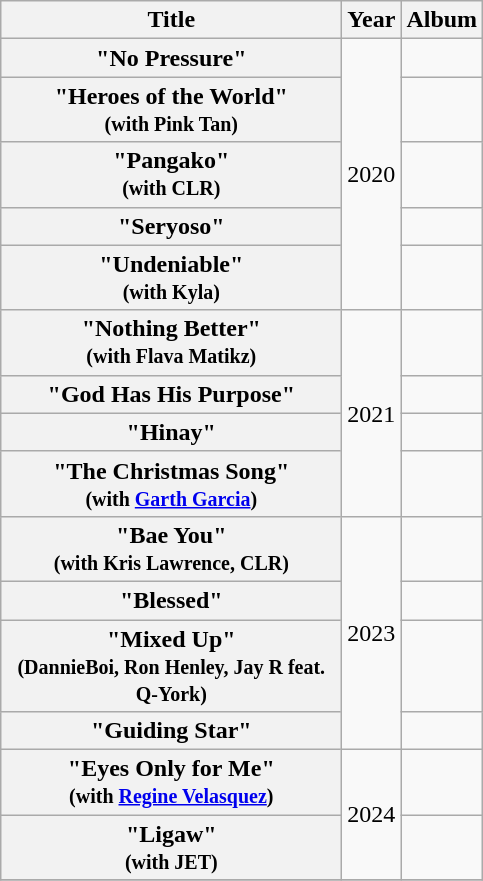<table class="wikitable plainrowheaders">
<tr>
<th scope="col" width="220">Title</th>
<th scope="col">Year</th>
<th scope="col">Album</th>
</tr>
<tr>
<th scope="row">"No Pressure"</th>
<td rowspan="5">2020</td>
<td></td>
</tr>
<tr>
<th scope="row">"Heroes of the World"<br><small>(with Pink Tan)</small></th>
<td></td>
</tr>
<tr>
<th scope="row">"Pangako"<br><small>(with CLR)</small></th>
<td></td>
</tr>
<tr>
<th scope="row">"Seryoso"</th>
<td></td>
</tr>
<tr>
<th scope="row">"Undeniable"<br><small>(with Kyla)</small></th>
<td></td>
</tr>
<tr>
<th scope="row">"Nothing Better"<br><small>(with Flava Matikz)</small></th>
<td rowspan="4">2021</td>
<td></td>
</tr>
<tr>
<th scope="row">"God Has His Purpose"</th>
<td></td>
</tr>
<tr>
<th scope="row">"Hinay"</th>
<td></td>
</tr>
<tr>
<th scope="row">"The Christmas Song"<br><small>(with <a href='#'>Garth Garcia</a>)</small></th>
<td></td>
</tr>
<tr>
<th scope="row">"Bae You"<br><small>(with Kris Lawrence, CLR)</small></th>
<td rowspan="4">2023</td>
<td></td>
</tr>
<tr>
<th scope="row">"Blessed"</th>
<td></td>
</tr>
<tr>
<th scope="row">"Mixed Up"<br><small>(DannieBoi, Ron Henley, Jay R feat. Q-York)</small></th>
<td></td>
</tr>
<tr>
<th scope="row">"Guiding Star"</th>
<td></td>
</tr>
<tr>
<th scope="row">"Eyes Only for Me"<br><small>(with <a href='#'>Regine Velasquez</a>)</small></th>
<td rowspan="2">2024</td>
<td></td>
</tr>
<tr>
<th scope="row">"Ligaw"<br><small>(with JET)</small></th>
<td></td>
</tr>
<tr>
</tr>
</table>
